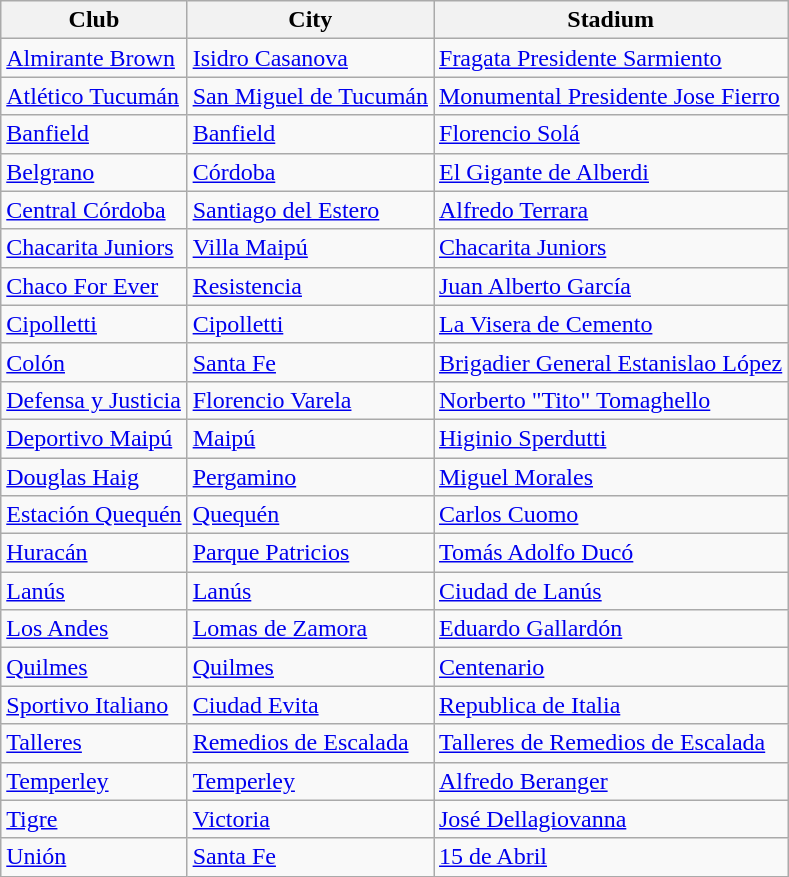<table class="wikitable sortable">
<tr>
<th>Club</th>
<th>City</th>
<th>Stadium</th>
</tr>
<tr>
<td><a href='#'>Almirante Brown</a></td>
<td><a href='#'>Isidro Casanova</a></td>
<td><a href='#'>Fragata Presidente Sarmiento</a></td>
</tr>
<tr>
<td><a href='#'>Atlético Tucumán</a></td>
<td><a href='#'>San Miguel de Tucumán</a></td>
<td><a href='#'>Monumental Presidente Jose Fierro</a></td>
</tr>
<tr>
<td><a href='#'>Banfield</a></td>
<td><a href='#'>Banfield</a></td>
<td><a href='#'>Florencio Solá</a></td>
</tr>
<tr>
<td><a href='#'>Belgrano</a></td>
<td><a href='#'>Córdoba</a></td>
<td><a href='#'>El Gigante de Alberdi</a></td>
</tr>
<tr>
<td><a href='#'>Central Córdoba</a></td>
<td><a href='#'>Santiago del Estero</a></td>
<td><a href='#'>Alfredo Terrara</a></td>
</tr>
<tr>
<td><a href='#'>Chacarita Juniors</a></td>
<td><a href='#'>Villa Maipú</a></td>
<td><a href='#'>Chacarita Juniors</a></td>
</tr>
<tr>
<td><a href='#'>Chaco For Ever</a></td>
<td><a href='#'>Resistencia</a></td>
<td><a href='#'>Juan Alberto García</a></td>
</tr>
<tr>
<td><a href='#'>Cipolletti</a></td>
<td><a href='#'>Cipolletti</a></td>
<td><a href='#'>La Visera de Cemento</a></td>
</tr>
<tr>
<td><a href='#'>Colón</a></td>
<td><a href='#'>Santa Fe</a></td>
<td><a href='#'>Brigadier General Estanislao López</a></td>
</tr>
<tr>
<td><a href='#'>Defensa y Justicia</a></td>
<td><a href='#'>Florencio Varela</a></td>
<td><a href='#'>Norberto "Tito" Tomaghello</a></td>
</tr>
<tr>
<td><a href='#'>Deportivo Maipú</a></td>
<td><a href='#'>Maipú</a></td>
<td><a href='#'>Higinio Sperdutti</a></td>
</tr>
<tr>
<td><a href='#'>Douglas Haig</a></td>
<td><a href='#'>Pergamino</a></td>
<td><a href='#'>Miguel Morales</a></td>
</tr>
<tr>
<td><a href='#'>Estación Quequén</a></td>
<td><a href='#'>Quequén</a></td>
<td><a href='#'>Carlos Cuomo</a></td>
</tr>
<tr>
<td><a href='#'>Huracán</a></td>
<td><a href='#'>Parque Patricios</a></td>
<td><a href='#'>Tomás Adolfo Ducó</a></td>
</tr>
<tr>
<td><a href='#'>Lanús</a></td>
<td><a href='#'>Lanús</a></td>
<td><a href='#'>Ciudad de Lanús</a></td>
</tr>
<tr>
<td><a href='#'>Los Andes</a></td>
<td><a href='#'>Lomas de Zamora</a></td>
<td><a href='#'>Eduardo Gallardón</a></td>
</tr>
<tr>
<td><a href='#'>Quilmes</a></td>
<td><a href='#'>Quilmes</a></td>
<td><a href='#'>Centenario</a></td>
</tr>
<tr>
<td><a href='#'>Sportivo Italiano</a></td>
<td><a href='#'>Ciudad Evita</a></td>
<td><a href='#'>Republica de Italia</a></td>
</tr>
<tr>
<td><a href='#'>Talleres</a></td>
<td><a href='#'>Remedios de Escalada</a></td>
<td><a href='#'>Talleres de Remedios de Escalada</a></td>
</tr>
<tr>
<td><a href='#'>Temperley</a></td>
<td><a href='#'>Temperley</a></td>
<td><a href='#'>Alfredo Beranger</a></td>
</tr>
<tr>
<td><a href='#'>Tigre</a></td>
<td><a href='#'>Victoria</a></td>
<td><a href='#'>José Dellagiovanna</a></td>
</tr>
<tr>
<td><a href='#'>Unión</a></td>
<td><a href='#'>Santa Fe</a></td>
<td><a href='#'>15 de Abril</a></td>
</tr>
</table>
